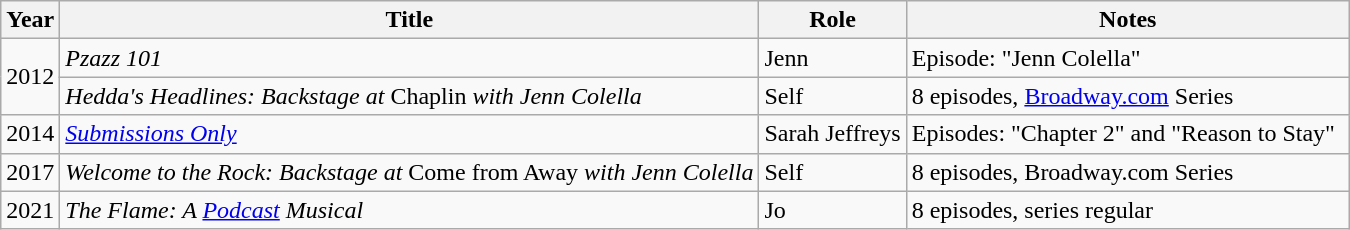<table role="presentation" class="wikitable mw-collapsible">
<tr>
<th>Year</th>
<th style=min-width:16em>Title</th>
<th style=min-width:4em>Role</th>
<th class="unsortable" style=min-width:18em>Notes</th>
</tr>
<tr>
<td rowspan="2">2012</td>
<td><em>Pzazz 101</em></td>
<td>Jenn</td>
<td>Episode: "Jenn Colella"</td>
</tr>
<tr>
<td><em>Hedda's Headlines: Backstage at </em>Chaplin<em> with Jenn Colella</em></td>
<td>Self</td>
<td>8 episodes, <a href='#'>Broadway.com</a> Series</td>
</tr>
<tr>
<td>2014</td>
<td><em><a href='#'>Submissions Only</a></em></td>
<td>Sarah Jeffreys</td>
<td>Episodes: "Chapter 2" and "Reason to Stay"</td>
</tr>
<tr>
<td>2017</td>
<td><em>Welcome to the Rock: Backstage at </em>Come from Away<em> with Jenn Colella</em></td>
<td>Self</td>
<td>8 episodes, Broadway.com Series</td>
</tr>
<tr>
<td>2021</td>
<td><em>The Flame: A <a href='#'>Podcast</a> Musical</em></td>
<td>Jo</td>
<td>8 episodes, series regular</td>
</tr>
</table>
